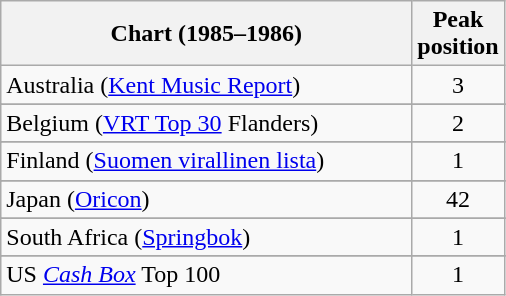<table class="wikitable sortable plainrowheaders">
<tr>
<th style="width: 200pt;">Chart (1985–1986)</th>
<th style="width: 40pt;">Peak<br>position</th>
</tr>
<tr>
<td>Australia (<a href='#'>Kent Music Report</a>)</td>
<td align="center">3</td>
</tr>
<tr>
</tr>
<tr>
<td>Belgium (<a href='#'>VRT Top 30</a> Flanders)</td>
<td align="center">2</td>
</tr>
<tr>
</tr>
<tr>
</tr>
<tr>
<td>Finland (<a href='#'>Suomen virallinen lista</a>)</td>
<td align="center">1</td>
</tr>
<tr>
</tr>
<tr>
<td>Japan (<a href='#'>Oricon</a>)</td>
<td align="center">42</td>
</tr>
<tr>
</tr>
<tr>
</tr>
<tr>
</tr>
<tr>
<td>South Africa (<a href='#'>Springbok</a>)</td>
<td align="center">1</td>
</tr>
<tr>
</tr>
<tr>
</tr>
<tr>
</tr>
<tr>
</tr>
<tr>
<td>US <a href='#'><em>Cash Box</em></a> Top 100</td>
<td align=center>1</td>
</tr>
</table>
